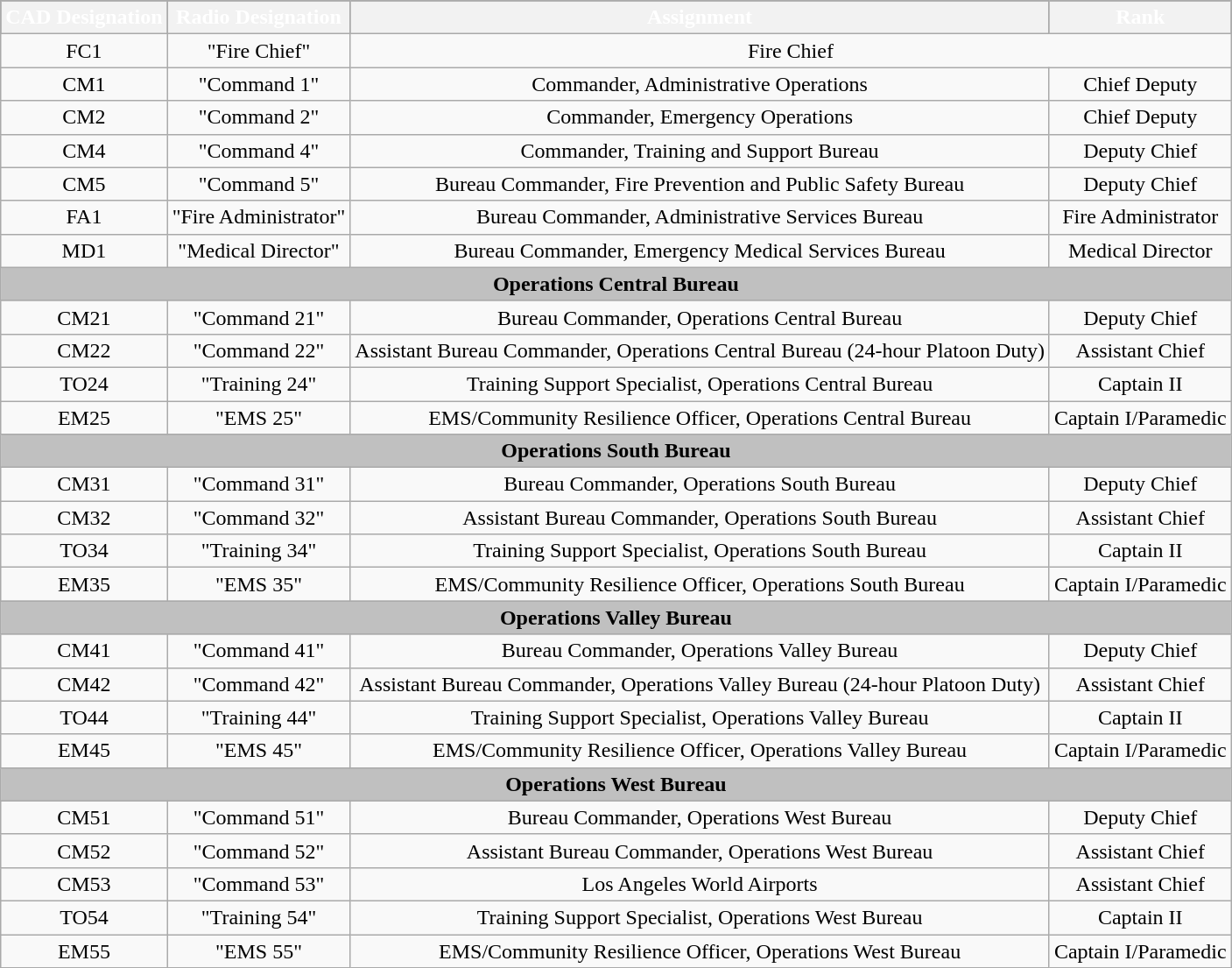<table class="wikitable" style="text-align:center;">
<tr style="font-weight:bold; background-color:#343434; color:#ffffff;">
<th>CAD Designation</th>
<th>Radio Designation</th>
<th>Assignment</th>
<th>Rank</th>
</tr>
<tr>
<td>FC1</td>
<td>"Fire Chief"</td>
<td colspan="2">Fire Chief</td>
</tr>
<tr>
<td>CM1</td>
<td>"Command 1"</td>
<td>Commander, Administrative Operations</td>
<td>Chief Deputy</td>
</tr>
<tr>
<td>CM2</td>
<td>"Command 2"</td>
<td>Commander, Emergency Operations</td>
<td>Chief Deputy</td>
</tr>
<tr>
<td>CM4</td>
<td>"Command 4"</td>
<td>Commander, Training and Support Bureau</td>
<td>Deputy Chief</td>
</tr>
<tr>
<td>CM5</td>
<td>"Command 5"</td>
<td>Bureau Commander, Fire Prevention and Public Safety Bureau</td>
<td>Deputy Chief</td>
</tr>
<tr>
<td>FA1</td>
<td>"Fire Administrator"</td>
<td>Bureau Commander, Administrative Services Bureau</td>
<td>Fire Administrator</td>
</tr>
<tr>
<td>MD1</td>
<td>"Medical Director"</td>
<td>Bureau Commander, Emergency Medical Services Bureau</td>
<td>Medical Director</td>
</tr>
<tr>
<td colspan="4" style="font-weight:bold; background-color:#c0c0c0;">Operations Central Bureau</td>
</tr>
<tr>
<td>CM21</td>
<td>"Command 21"</td>
<td>Bureau Commander, Operations Central Bureau</td>
<td>Deputy Chief</td>
</tr>
<tr>
<td>CM22</td>
<td>"Command 22"</td>
<td>Assistant Bureau Commander, Operations Central Bureau (24-hour Platoon Duty)</td>
<td>Assistant Chief</td>
</tr>
<tr>
<td>TO24</td>
<td>"Training 24"</td>
<td>Training Support Specialist, Operations Central Bureau</td>
<td>Captain II</td>
</tr>
<tr>
<td>EM25</td>
<td>"EMS 25"</td>
<td>EMS/Community Resilience Officer, Operations Central Bureau</td>
<td>Captain I/Paramedic</td>
</tr>
<tr style="font-weight:bold; background-color:#C0C0C0;">
<td colspan="4">Operations South Bureau</td>
</tr>
<tr>
<td>CM31</td>
<td>"Command 31"</td>
<td>Bureau Commander, Operations South Bureau</td>
<td>Deputy Chief</td>
</tr>
<tr>
<td>CM32</td>
<td>"Command 32"</td>
<td>Assistant Bureau Commander, Operations South Bureau</td>
<td>Assistant Chief</td>
</tr>
<tr>
<td>TO34</td>
<td>"Training 34"</td>
<td>Training Support Specialist, Operations South Bureau</td>
<td>Captain II</td>
</tr>
<tr>
<td>EM35</td>
<td>"EMS 35"</td>
<td>EMS/Community Resilience Officer, Operations South Bureau</td>
<td>Captain I/Paramedic</td>
</tr>
<tr style="font-weight:bold; background-color:#C0C0C0;">
<td colspan="4">Operations Valley Bureau</td>
</tr>
<tr>
<td>CM41</td>
<td>"Command 41"</td>
<td>Bureau Commander, Operations Valley Bureau</td>
<td>Deputy Chief</td>
</tr>
<tr>
<td>CM42</td>
<td>"Command 42"</td>
<td>Assistant Bureau Commander, Operations Valley Bureau (24-hour Platoon Duty)</td>
<td>Assistant Chief</td>
</tr>
<tr>
<td>TO44</td>
<td>"Training 44"</td>
<td>Training Support Specialist, Operations Valley Bureau</td>
<td>Captain II</td>
</tr>
<tr>
<td>EM45</td>
<td>"EMS 45"</td>
<td>EMS/Community Resilience Officer, Operations Valley Bureau</td>
<td>Captain I/Paramedic</td>
</tr>
<tr style="font-weight:bold; background-color:#C0C0C0;">
<td colspan="4">Operations West Bureau</td>
</tr>
<tr>
<td>CM51</td>
<td>"Command 51"</td>
<td>Bureau Commander, Operations West Bureau</td>
<td>Deputy Chief</td>
</tr>
<tr>
<td>CM52</td>
<td>"Command 52"</td>
<td>Assistant Bureau Commander, Operations West Bureau</td>
<td>Assistant Chief</td>
</tr>
<tr>
<td>CM53</td>
<td>"Command 53"</td>
<td>Los Angeles World Airports</td>
<td>Assistant Chief</td>
</tr>
<tr>
<td>TO54</td>
<td>"Training 54"</td>
<td>Training Support Specialist, Operations West Bureau</td>
<td>Captain II</td>
</tr>
<tr>
<td>EM55</td>
<td>"EMS 55"</td>
<td>EMS/Community Resilience Officer, Operations West Bureau</td>
<td>Captain I/Paramedic</td>
</tr>
</table>
